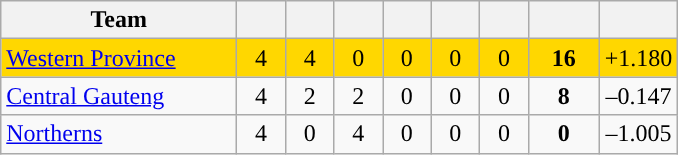<table class="wikitable" style="text-align:center">
<tr>
<th width="150">Team</th>
<th width="25"></th>
<th width="25"></th>
<th width="25"></th>
<th width="25"></th>
<th width="25"></th>
<th width="25"></th>
<th width="40"></th>
<th width="45"></th>
</tr>
<tr style="background:gold">
<td style="text-align:left"><a href='#'>Western Province</a></td>
<td>4</td>
<td>4</td>
<td>0</td>
<td>0</td>
<td>0</td>
<td>0</td>
<td><strong>16</strong></td>
<td>+1.180</td>
</tr>
<tr>
<td style="text-align:left"><a href='#'>Central Gauteng</a></td>
<td>4</td>
<td>2</td>
<td>2</td>
<td>0</td>
<td>0</td>
<td>0</td>
<td><strong>8</strong></td>
<td>–0.147</td>
</tr>
<tr>
<td style="text-align:left"><a href='#'>Northerns</a></td>
<td>4</td>
<td>0</td>
<td>4</td>
<td>0</td>
<td>0</td>
<td>0</td>
<td><strong>0</strong></td>
<td>–1.005</td>
</tr>
</table>
